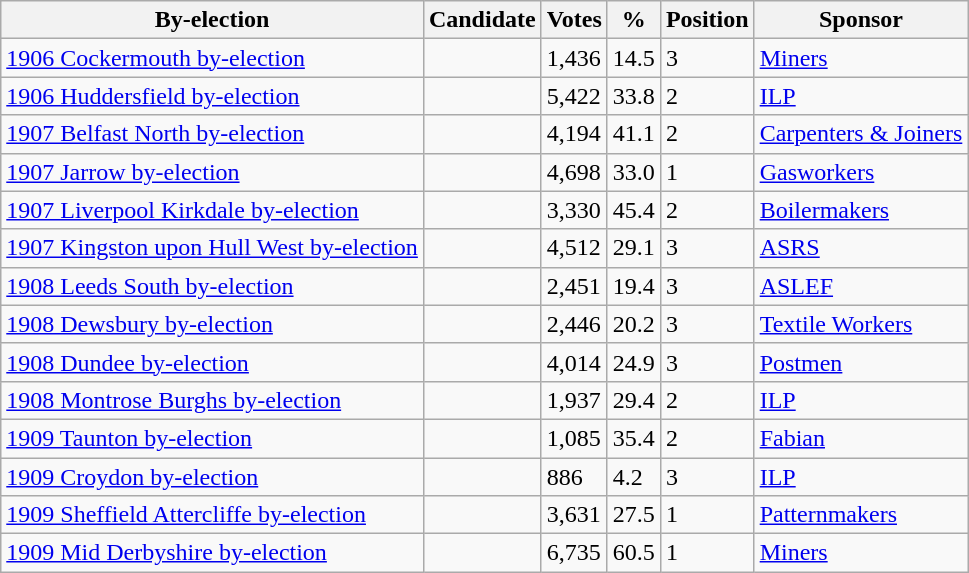<table class="wikitable sortable">
<tr>
<th>By-election</th>
<th>Candidate</th>
<th>Votes</th>
<th>%</th>
<th>Position</th>
<th>Sponsor</th>
</tr>
<tr>
<td><a href='#'>1906 Cockermouth by-election</a></td>
<td></td>
<td>1,436</td>
<td>14.5</td>
<td>3</td>
<td><a href='#'>Miners</a></td>
</tr>
<tr>
<td><a href='#'>1906 Huddersfield by-election</a></td>
<td></td>
<td>5,422</td>
<td>33.8</td>
<td>2</td>
<td><a href='#'>ILP</a></td>
</tr>
<tr>
<td><a href='#'>1907 Belfast North by-election</a></td>
<td></td>
<td>4,194</td>
<td>41.1</td>
<td>2</td>
<td><a href='#'>Carpenters & Joiners</a></td>
</tr>
<tr>
<td><a href='#'>1907 Jarrow by-election</a></td>
<td></td>
<td>4,698</td>
<td>33.0</td>
<td>1</td>
<td><a href='#'>Gasworkers</a></td>
</tr>
<tr>
<td><a href='#'>1907 Liverpool Kirkdale by-election</a></td>
<td></td>
<td>3,330</td>
<td>45.4</td>
<td>2</td>
<td><a href='#'>Boilermakers</a></td>
</tr>
<tr>
<td><a href='#'>1907 Kingston upon Hull West by-election</a></td>
<td></td>
<td>4,512</td>
<td>29.1</td>
<td>3</td>
<td><a href='#'>ASRS</a></td>
</tr>
<tr>
<td><a href='#'>1908 Leeds South by-election</a></td>
<td></td>
<td>2,451</td>
<td>19.4</td>
<td>3</td>
<td><a href='#'>ASLEF</a></td>
</tr>
<tr>
<td><a href='#'>1908 Dewsbury by-election</a></td>
<td></td>
<td>2,446</td>
<td>20.2</td>
<td>3</td>
<td><a href='#'>Textile Workers</a></td>
</tr>
<tr>
<td><a href='#'>1908 Dundee by-election</a></td>
<td></td>
<td>4,014</td>
<td>24.9</td>
<td>3</td>
<td><a href='#'>Postmen</a></td>
</tr>
<tr>
<td><a href='#'>1908 Montrose Burghs by-election</a></td>
<td></td>
<td>1,937</td>
<td>29.4</td>
<td>2</td>
<td><a href='#'>ILP</a></td>
</tr>
<tr>
<td><a href='#'>1909 Taunton by-election</a></td>
<td></td>
<td>1,085</td>
<td>35.4</td>
<td>2</td>
<td><a href='#'>Fabian</a></td>
</tr>
<tr>
<td><a href='#'>1909 Croydon by-election</a></td>
<td></td>
<td>886</td>
<td>4.2</td>
<td>3</td>
<td><a href='#'>ILP</a></td>
</tr>
<tr>
<td><a href='#'>1909 Sheffield Attercliffe by-election</a></td>
<td></td>
<td>3,631</td>
<td>27.5</td>
<td>1</td>
<td><a href='#'>Patternmakers</a></td>
</tr>
<tr>
<td><a href='#'>1909 Mid Derbyshire by-election</a></td>
<td></td>
<td>6,735</td>
<td>60.5</td>
<td>1</td>
<td><a href='#'>Miners</a></td>
</tr>
</table>
